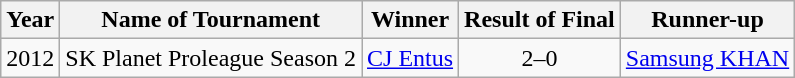<table class="wikitable" style="text-align:center">
<tr>
<th>Year</th>
<th>Name of Tournament</th>
<th>Winner</th>
<th>Result of Final</th>
<th>Runner-up</th>
</tr>
<tr>
<td>2012</td>
<td>SK Planet Proleague Season 2</td>
<td><a href='#'>CJ Entus</a></td>
<td>2–0</td>
<td><a href='#'>Samsung KHAN</a></td>
</tr>
</table>
